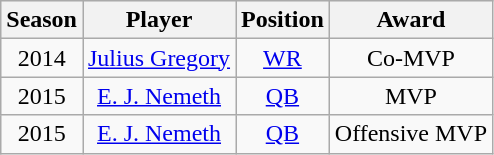<table class="wikitable" style="text-align:center">
<tr bgcolor="#efefef">
<th>Season</th>
<th>Player</th>
<th>Position</th>
<th>Award</th>
</tr>
<tr>
<td>2014</td>
<td><a href='#'>Julius Gregory</a></td>
<td><a href='#'>WR</a></td>
<td>Co-MVP</td>
</tr>
<tr>
<td>2015</td>
<td><a href='#'>E. J. Nemeth</a></td>
<td><a href='#'>QB</a></td>
<td>MVP</td>
</tr>
<tr>
<td>2015</td>
<td><a href='#'>E. J. Nemeth</a></td>
<td><a href='#'>QB</a></td>
<td>Offensive MVP</td>
</tr>
</table>
